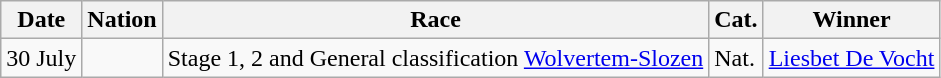<table class="wikitable sortable">
<tr>
<th>Date</th>
<th>Nation</th>
<th>Race</th>
<th>Cat.</th>
<th>Winner</th>
</tr>
<tr>
<td>30 July</td>
<td></td>
<td>Stage 1, 2 and General classification <a href='#'>Wolvertem-Slozen</a></td>
<td>Nat.</td>
<td> <a href='#'>Liesbet De Vocht</a></td>
</tr>
</table>
